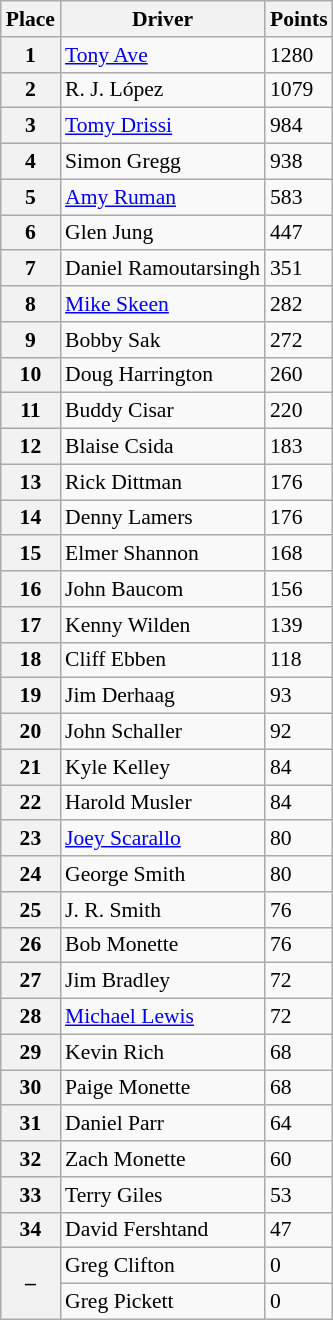<table class="wikitable" style="font-size: 90%;">
<tr>
<th>Place</th>
<th>Driver</th>
<th>Points</th>
</tr>
<tr>
<th>1</th>
<td> <a href='#'>Tony Ave</a></td>
<td>1280</td>
</tr>
<tr>
<th>2</th>
<td> R. J. López</td>
<td>1079</td>
</tr>
<tr>
<th>3</th>
<td> <a href='#'>Tomy Drissi</a></td>
<td>984</td>
</tr>
<tr>
<th>4</th>
<td> Simon Gregg</td>
<td>938</td>
</tr>
<tr>
<th>5</th>
<td> <a href='#'>Amy Ruman</a></td>
<td>583</td>
</tr>
<tr>
<th>6</th>
<td> Glen Jung</td>
<td>447</td>
</tr>
<tr>
<th>7</th>
<td> Daniel Ramoutarsingh</td>
<td>351</td>
</tr>
<tr>
<th>8</th>
<td> <a href='#'>Mike Skeen</a></td>
<td>282</td>
</tr>
<tr>
<th>9</th>
<td> Bobby Sak</td>
<td>272</td>
</tr>
<tr>
<th>10</th>
<td> Doug Harrington</td>
<td>260</td>
</tr>
<tr>
<th>11</th>
<td> Buddy Cisar</td>
<td>220</td>
</tr>
<tr>
<th>12</th>
<td> Blaise Csida</td>
<td>183</td>
</tr>
<tr>
<th>13</th>
<td> Rick Dittman</td>
<td>176</td>
</tr>
<tr>
<th>14</th>
<td> Denny Lamers</td>
<td>176</td>
</tr>
<tr>
<th>15</th>
<td> Elmer Shannon</td>
<td>168</td>
</tr>
<tr>
<th>16</th>
<td> John Baucom</td>
<td>156</td>
</tr>
<tr>
<th>17</th>
<td> Kenny Wilden</td>
<td>139</td>
</tr>
<tr>
<th>18</th>
<td> Cliff Ebben</td>
<td>118</td>
</tr>
<tr>
<th>19</th>
<td> Jim Derhaag</td>
<td>93</td>
</tr>
<tr>
<th>20</th>
<td> John Schaller</td>
<td>92</td>
</tr>
<tr>
<th>21</th>
<td> Kyle Kelley</td>
<td>84</td>
</tr>
<tr>
<th>22</th>
<td> Harold Musler</td>
<td>84</td>
</tr>
<tr>
<th>23</th>
<td> <a href='#'>Joey Scarallo</a></td>
<td>80</td>
</tr>
<tr>
<th>24</th>
<td> George Smith</td>
<td>80</td>
</tr>
<tr>
<th>25</th>
<td> J. R. Smith</td>
<td>76</td>
</tr>
<tr>
<th>26</th>
<td> Bob Monette</td>
<td>76</td>
</tr>
<tr>
<th>27</th>
<td> Jim Bradley</td>
<td>72</td>
</tr>
<tr>
<th>28</th>
<td> <a href='#'>Michael Lewis</a></td>
<td>72</td>
</tr>
<tr>
<th>29</th>
<td> Kevin Rich</td>
<td>68</td>
</tr>
<tr>
<th>30</th>
<td> Paige Monette</td>
<td>68</td>
</tr>
<tr>
<th>31</th>
<td> Daniel Parr</td>
<td>64</td>
</tr>
<tr>
<th>32</th>
<td> Zach Monette</td>
<td>60</td>
</tr>
<tr>
<th>33</th>
<td> Terry Giles</td>
<td>53</td>
</tr>
<tr>
<th>34</th>
<td> David Fershtand</td>
<td>47</td>
</tr>
<tr>
<th rowspan=2>–</th>
<td> Greg Clifton</td>
<td>0</td>
</tr>
<tr>
<td> Greg Pickett</td>
<td>0</td>
</tr>
</table>
